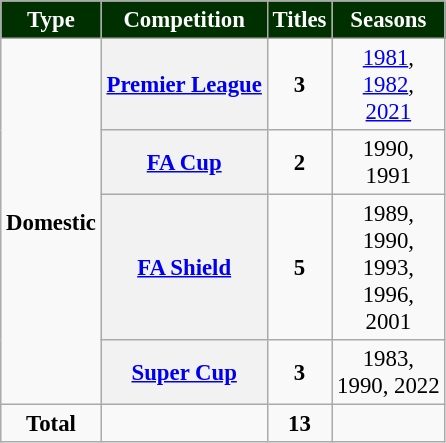<table class="wikitable plainrowheaders" style="font-size:95%; text-align:center;">
<tr>
<th style="color:#FFFFFF; background:#003000;">Type</th>
<th style="color:#FFFFFF; background:#003000;">Competition</th>
<th style="color:#FFFFFF; background:#003000;">Titles</th>
<th style="color:#FFFFFF; background:#003000;">Seasons</th>
</tr>
<tr>
<td rowspan="4"><strong>Domestic</strong></td>
<th scope=col><a href='#'>Premier League</a></th>
<td align="center"><strong>3 </strong></td>
<td><a href='#'>1981</a>, <br> <a href='#'>1982</a>, <br> <a href='#'>2021</a></td>
</tr>
<tr>
<th scope=col><a href='#'>FA Cup</a></th>
<td align="center"><strong>2</strong></td>
<td>1990, <br> 1991</td>
</tr>
<tr>
<th scope=col><a href='#'>FA Shield</a></th>
<td align="center"><strong>5</strong></td>
<td>1989, <br> 1990, <br> 1993, <br> 1996, <br> 2001</td>
</tr>
<tr>
<th scope=col><a href='#'>Super Cup</a></th>
<td align="center"><strong>3</strong></td>
<td>1983, <br> 1990, 2022</td>
</tr>
<tr>
<td><strong>Total</strong></td>
<td></td>
<td align="center"><strong>13</strong></td>
</tr>
</table>
